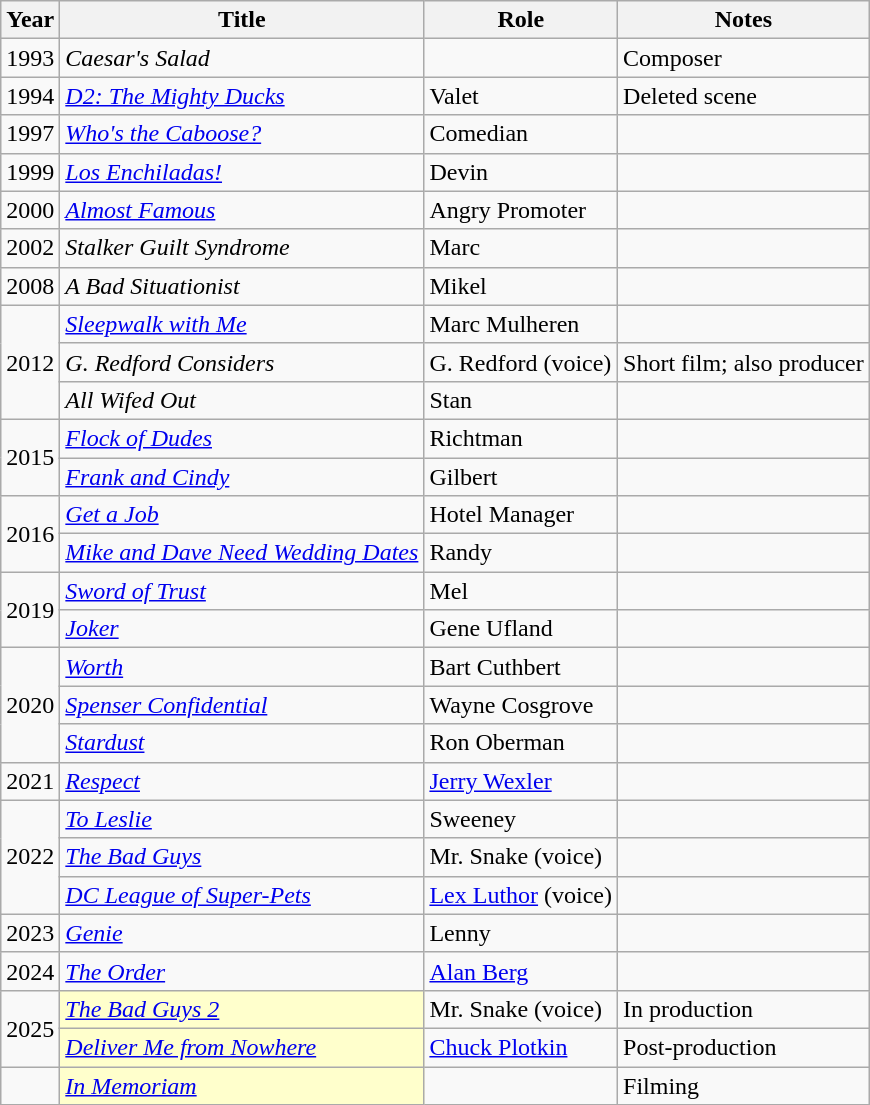<table class = "wikitable sortable">
<tr>
<th>Year</th>
<th>Title</th>
<th>Role</th>
<th class = "unsortable">Notes</th>
</tr>
<tr>
<td>1993</td>
<td><em>Caesar's Salad</em></td>
<td></td>
<td>Composer</td>
</tr>
<tr>
<td>1994</td>
<td><em><a href='#'>D2: The Mighty Ducks</a></em></td>
<td>Valet</td>
<td>Deleted scene</td>
</tr>
<tr>
<td>1997</td>
<td><em><a href='#'>Who's the Caboose?</a></em></td>
<td>Comedian</td>
<td></td>
</tr>
<tr>
<td>1999</td>
<td><em><a href='#'>Los Enchiladas!</a></em></td>
<td>Devin</td>
<td></td>
</tr>
<tr>
<td>2000</td>
<td><em><a href='#'>Almost Famous</a></em></td>
<td>Angry Promoter</td>
<td></td>
</tr>
<tr>
<td>2002</td>
<td><em>Stalker Guilt Syndrome</em></td>
<td>Marc</td>
<td></td>
</tr>
<tr>
<td>2008</td>
<td><em>A Bad Situationist</em></td>
<td>Mikel</td>
<td></td>
</tr>
<tr>
<td rowspan="3">2012</td>
<td><em><a href='#'>Sleepwalk with Me</a></em></td>
<td>Marc Mulheren</td>
<td></td>
</tr>
<tr>
<td><em>G. Redford Considers</em></td>
<td>G. Redford (voice)</td>
<td>Short film; also producer</td>
</tr>
<tr>
<td><em>All Wifed Out</em></td>
<td>Stan</td>
<td></td>
</tr>
<tr>
<td rowspan="2">2015</td>
<td><em><a href='#'>Flock of Dudes</a></em></td>
<td>Richtman</td>
<td></td>
</tr>
<tr>
<td><em><a href='#'>Frank and Cindy</a></em></td>
<td>Gilbert</td>
<td></td>
</tr>
<tr>
<td rowspan="2">2016</td>
<td><em><a href='#'>Get a Job</a></em></td>
<td>Hotel Manager</td>
<td></td>
</tr>
<tr>
<td><em><a href='#'>Mike and Dave Need Wedding Dates</a></em></td>
<td>Randy</td>
<td></td>
</tr>
<tr>
<td rowspan="2">2019</td>
<td><em><a href='#'>Sword of Trust</a></em></td>
<td>Mel</td>
<td></td>
</tr>
<tr>
<td><em><a href='#'>Joker</a></em></td>
<td>Gene Ufland</td>
<td></td>
</tr>
<tr>
<td rowspan="3">2020</td>
<td><em><a href='#'>Worth</a></em></td>
<td>Bart Cuthbert</td>
<td></td>
</tr>
<tr>
<td><em><a href='#'>Spenser Confidential</a></em></td>
<td>Wayne Cosgrove</td>
<td></td>
</tr>
<tr>
<td><em><a href='#'>Stardust</a></em></td>
<td>Ron Oberman</td>
<td></td>
</tr>
<tr>
<td>2021</td>
<td><em><a href='#'>Respect</a></em></td>
<td><a href='#'>Jerry Wexler</a></td>
<td></td>
</tr>
<tr>
<td rowspan="3">2022</td>
<td><em><a href='#'>To Leslie</a></em></td>
<td>Sweeney</td>
<td></td>
</tr>
<tr>
<td><em><a href='#'>The Bad Guys</a></em></td>
<td>Mr. Snake (voice)</td>
<td></td>
</tr>
<tr>
<td><em><a href='#'>DC League of Super-Pets</a></em></td>
<td><a href='#'>Lex Luthor</a> (voice)</td>
<td></td>
</tr>
<tr>
<td>2023</td>
<td><em><a href='#'>Genie</a></em></td>
<td>Lenny</td>
<td></td>
</tr>
<tr>
<td>2024</td>
<td><em><a href='#'>The Order</a></em></td>
<td><a href='#'>Alan Berg</a></td>
<td></td>
</tr>
<tr>
<td rowspan="2">2025</td>
<td style="background:#ffc;"><em><a href='#'>The Bad Guys 2</a></em> </td>
<td>Mr. Snake (voice)</td>
<td>In production</td>
</tr>
<tr>
<td style="background:#ffc;"><em><a href='#'>Deliver Me from Nowhere</a></em> </td>
<td><a href='#'>Chuck Plotkin</a></td>
<td>Post-production</td>
</tr>
<tr>
<td></td>
<td style="background:#ffc;"><em><a href='#'>In Memoriam</a></em> </td>
<td></td>
<td>Filming</td>
</tr>
</table>
